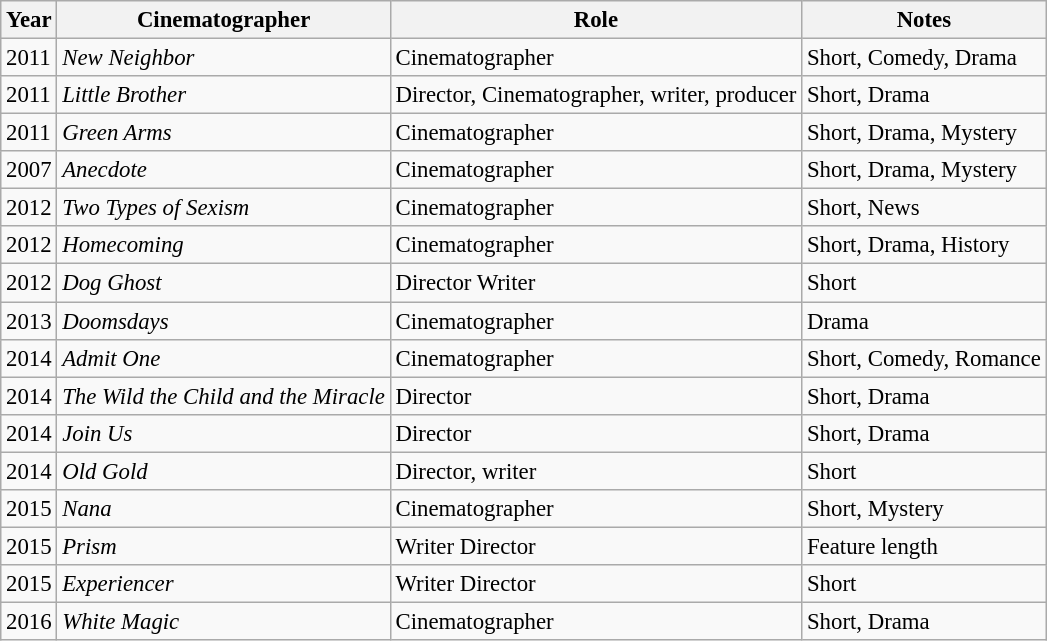<table class="wikitable" style="font-size: 95%;">
<tr>
<th>Year</th>
<th>Cinematographer</th>
<th>Role</th>
<th>Notes</th>
</tr>
<tr>
<td>2011</td>
<td><em>New Neighbor</em></td>
<td>Cinematographer</td>
<td>Short, Comedy, Drama</td>
</tr>
<tr>
<td>2011</td>
<td><em>Little Brother</em></td>
<td>Director, Cinematographer, writer, producer</td>
<td>Short, Drama</td>
</tr>
<tr>
<td>2011</td>
<td><em>Green Arms</em></td>
<td>Cinematographer</td>
<td>Short, Drama, Mystery</td>
</tr>
<tr>
<td>2007</td>
<td><em>Anecdote</em></td>
<td>Cinematographer</td>
<td>Short, Drama, Mystery</td>
</tr>
<tr>
<td>2012</td>
<td><em>Two Types of Sexism</em></td>
<td>Cinematographer</td>
<td>Short, News</td>
</tr>
<tr>
<td>2012</td>
<td><em>Homecoming</em></td>
<td>Cinematographer</td>
<td>Short, Drama, History</td>
</tr>
<tr>
<td>2012</td>
<td><em>Dog Ghost</em></td>
<td>Director Writer</td>
<td>Short</td>
</tr>
<tr>
<td>2013</td>
<td><em>Doomsdays</em></td>
<td>Cinematographer</td>
<td>Drama</td>
</tr>
<tr>
<td>2014</td>
<td><em>Admit One</em></td>
<td>Cinematographer</td>
<td>Short, Comedy, Romance</td>
</tr>
<tr>
<td>2014</td>
<td><em>The Wild the Child and the Miracle</em></td>
<td>Director</td>
<td>Short, Drama</td>
</tr>
<tr>
<td>2014</td>
<td><em>Join Us</em></td>
<td>Director</td>
<td>Short, Drama</td>
</tr>
<tr>
<td>2014</td>
<td><em>Old Gold</em></td>
<td>Director, writer</td>
<td>Short</td>
</tr>
<tr>
<td>2015</td>
<td><em>Nana</em></td>
<td>Cinematographer</td>
<td>Short, Mystery</td>
</tr>
<tr>
<td>2015</td>
<td><em>Prism</em></td>
<td>Writer Director</td>
<td>Feature length</td>
</tr>
<tr>
<td>2015</td>
<td><em>Experiencer</em></td>
<td>Writer Director</td>
<td>Short</td>
</tr>
<tr>
<td>2016</td>
<td><em>White Magic</em></td>
<td>Cinematographer</td>
<td>Short, Drama</td>
</tr>
</table>
